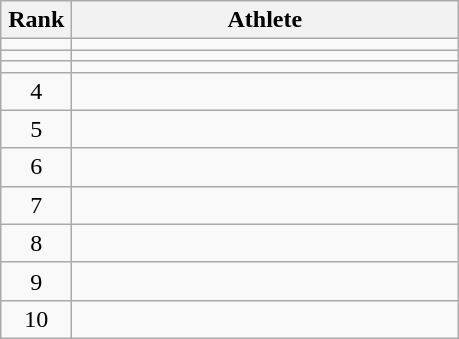<table class="wikitable" style="text-align: center;">
<tr>
<th width=40>Rank</th>
<th width=250>Athlete</th>
</tr>
<tr>
<td></td>
<td align="left"></td>
</tr>
<tr>
<td></td>
<td align="left"></td>
</tr>
<tr>
<td></td>
<td align="left"></td>
</tr>
<tr>
<td>4</td>
<td align="left"></td>
</tr>
<tr>
<td>5</td>
<td align="left"></td>
</tr>
<tr>
<td>6</td>
<td align="left"></td>
</tr>
<tr>
<td>7</td>
<td align="left"></td>
</tr>
<tr>
<td>8</td>
<td align="left"></td>
</tr>
<tr>
<td>9</td>
<td align="left"></td>
</tr>
<tr>
<td>10</td>
<td align="left"></td>
</tr>
</table>
